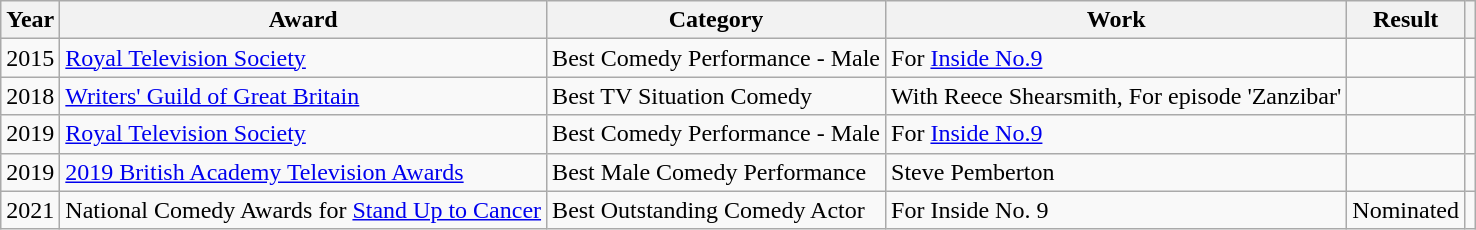<table class="wikitable">
<tr>
<th>Year</th>
<th>Award</th>
<th>Category</th>
<th>Work</th>
<th>Result</th>
<th></th>
</tr>
<tr>
<td>2015</td>
<td><a href='#'>Royal Television Society</a></td>
<td>Best Comedy Performance - Male</td>
<td>For <a href='#'>Inside No.9</a></td>
<td></td>
<td style="text-align:center;"></td>
</tr>
<tr>
<td>2018</td>
<td><a href='#'>Writers' Guild of Great Britain</a></td>
<td>Best TV Situation Comedy</td>
<td>With Reece Shearsmith, For episode 'Zanzibar'</td>
<td></td>
<td style="text-align:center;"></td>
</tr>
<tr>
<td>2019</td>
<td><a href='#'>Royal Television Society</a></td>
<td>Best Comedy Performance - Male</td>
<td>For <a href='#'>Inside No.9</a></td>
<td></td>
<td style="text-align:center;"></td>
</tr>
<tr>
<td>2019</td>
<td><a href='#'>2019 British Academy Television Awards</a></td>
<td>Best Male Comedy Performance</td>
<td>Steve Pemberton</td>
<td></td>
<td style="text-align:center;"></td>
</tr>
<tr>
<td>2021</td>
<td>National Comedy Awards for <a href='#'>Stand Up to Cancer</a></td>
<td>Best Outstanding Comedy Actor</td>
<td>For Inside No. 9</td>
<td>Nominated</td>
<td style="text-align:center;"></td>
</tr>
</table>
